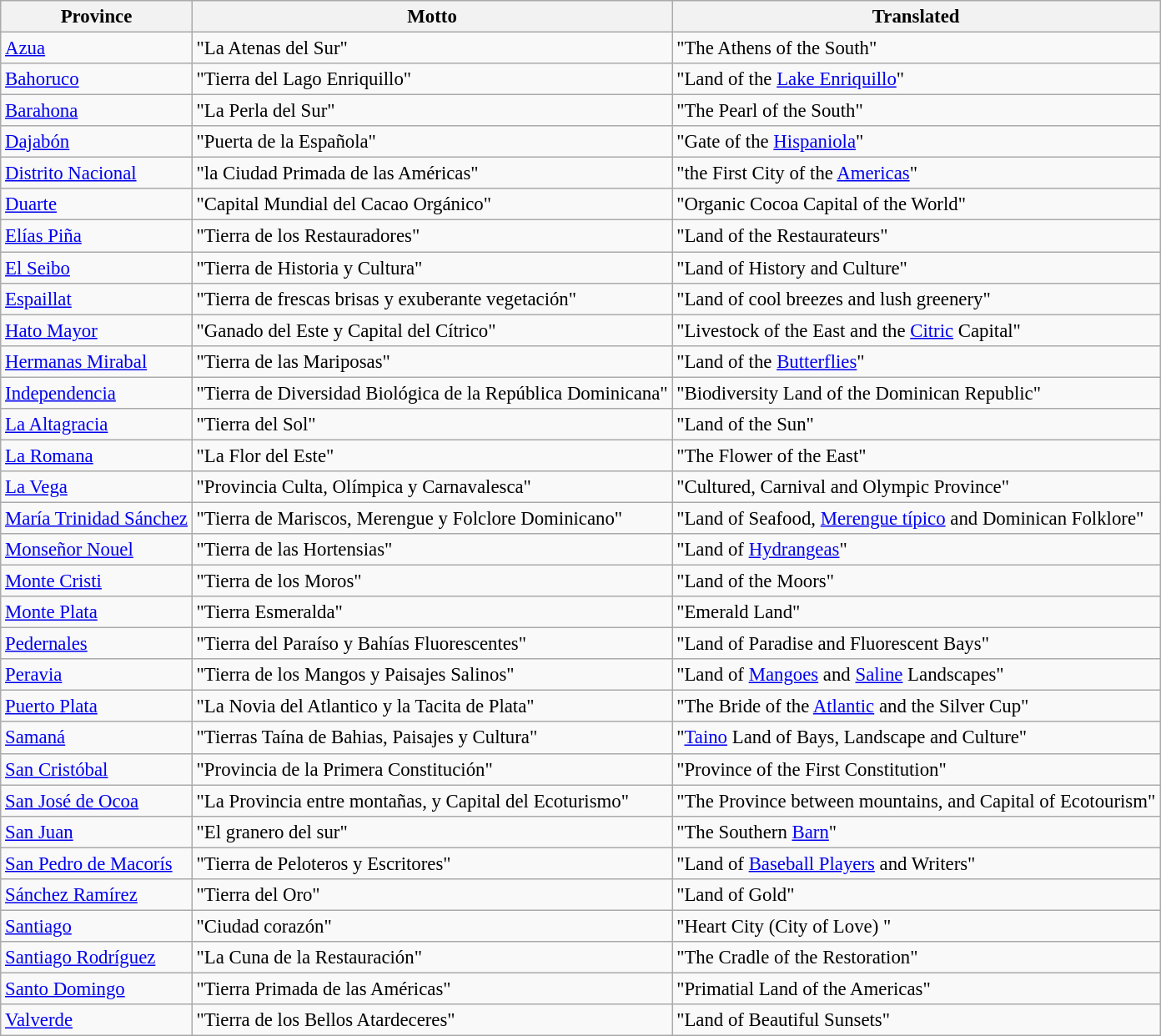<table class="wikitable" style="font-size: 95%;">
<tr>
<th>Province</th>
<th>Motto</th>
<th>Translated</th>
</tr>
<tr>
<td><a href='#'>Azua</a></td>
<td>"La Atenas del Sur"</td>
<td>"The Athens of the South"</td>
</tr>
<tr>
<td><a href='#'>Bahoruco</a></td>
<td>"Tierra del Lago Enriquillo"</td>
<td>"Land of the <a href='#'>Lake Enriquillo</a>"</td>
</tr>
<tr>
<td><a href='#'>Barahona</a></td>
<td>"La Perla del Sur"</td>
<td>"The Pearl of the South"</td>
</tr>
<tr>
<td><a href='#'>Dajabón</a></td>
<td>"Puerta de la Española"</td>
<td>"Gate of the <a href='#'>Hispaniola</a>"</td>
</tr>
<tr>
<td><a href='#'>Distrito Nacional</a></td>
<td>"la Ciudad Primada de las Américas"</td>
<td>"the First City of the <a href='#'>Americas</a>"</td>
</tr>
<tr>
<td><a href='#'>Duarte</a></td>
<td>"Capital Mundial del Cacao Orgánico"</td>
<td>"Organic Cocoa Capital of the World"</td>
</tr>
<tr>
<td><a href='#'>Elías Piña</a></td>
<td>"Tierra de los Restauradores"</td>
<td>"Land of the Restaurateurs"</td>
</tr>
<tr>
<td><a href='#'>El Seibo</a></td>
<td>"Tierra de Historia y Cultura"</td>
<td>"Land of History and Culture"</td>
</tr>
<tr>
<td><a href='#'>Espaillat</a></td>
<td>"Tierra de frescas brisas y exuberante vegetación"</td>
<td>"Land of cool breezes and lush greenery"</td>
</tr>
<tr>
<td><a href='#'>Hato Mayor</a></td>
<td>"Ganado del Este y Capital del Cítrico"</td>
<td>"Livestock of the East and the <a href='#'>Citric</a> Capital"</td>
</tr>
<tr>
<td><a href='#'>Hermanas Mirabal</a></td>
<td>"Tierra de las Mariposas"</td>
<td>"Land of the <a href='#'>Butterflies</a>"</td>
</tr>
<tr>
<td><a href='#'>Independencia</a></td>
<td>"Tierra de Diversidad Biológica de la República Dominicana"</td>
<td>"Biodiversity Land of the Dominican Republic"</td>
</tr>
<tr>
<td><a href='#'>La Altagracia</a></td>
<td>"Tierra del Sol"</td>
<td>"Land of the Sun"</td>
</tr>
<tr>
<td><a href='#'>La Romana</a></td>
<td>"La Flor del Este"</td>
<td>"The Flower of the East"</td>
</tr>
<tr>
<td><a href='#'>La Vega</a></td>
<td>"Provincia Culta, Olímpica y Carnavalesca"</td>
<td>"Cultured, Carnival and Olympic Province"</td>
</tr>
<tr>
<td><a href='#'>María Trinidad Sánchez</a></td>
<td>"Tierra de Mariscos, Merengue y Folclore Dominicano"</td>
<td>"Land of Seafood, <a href='#'>Merengue típico</a> and Dominican Folklore"</td>
</tr>
<tr>
<td><a href='#'>Monseñor Nouel</a></td>
<td>"Tierra de las Hortensias"</td>
<td>"Land of <a href='#'>Hydrangeas</a>"</td>
</tr>
<tr>
<td><a href='#'>Monte Cristi</a></td>
<td>"Tierra de los Moros"</td>
<td>"Land of the Moors"</td>
</tr>
<tr>
<td><a href='#'>Monte Plata</a></td>
<td>"Tierra Esmeralda"</td>
<td>"Emerald Land"</td>
</tr>
<tr>
<td><a href='#'>Pedernales</a></td>
<td>"Tierra del Paraíso y Bahías Fluorescentes"</td>
<td>"Land of Paradise and Fluorescent Bays"</td>
</tr>
<tr>
<td><a href='#'>Peravia</a></td>
<td>"Tierra de los Mangos y Paisajes Salinos"</td>
<td>"Land of <a href='#'>Mangoes</a> and <a href='#'>Saline</a> Landscapes"</td>
</tr>
<tr>
<td><a href='#'>Puerto Plata</a></td>
<td>"La Novia del Atlantico y la Tacita de Plata"</td>
<td>"The Bride of the <a href='#'>Atlantic</a> and the Silver Cup"</td>
</tr>
<tr>
<td><a href='#'>Samaná</a></td>
<td>"Tierras Taína de Bahias, Paisajes y Cultura"</td>
<td>"<a href='#'>Taino</a> Land of Bays, Landscape and Culture"</td>
</tr>
<tr>
<td><a href='#'>San Cristóbal</a></td>
<td>"Provincia de la Primera Constitución"</td>
<td>"Province of the First Constitution"</td>
</tr>
<tr>
<td><a href='#'>San José de Ocoa</a></td>
<td>"La Provincia entre montañas, y Capital del Ecoturismo"</td>
<td>"The Province between mountains, and Capital of Ecotourism"</td>
</tr>
<tr>
<td><a href='#'>San Juan</a></td>
<td>"El granero del sur"</td>
<td>"The Southern <a href='#'>Barn</a>"</td>
</tr>
<tr>
<td><a href='#'>San Pedro de Macorís</a></td>
<td>"Tierra de Peloteros y Escritores"</td>
<td>"Land of <a href='#'>Baseball Players</a> and Writers"</td>
</tr>
<tr>
<td><a href='#'>Sánchez Ramírez</a></td>
<td>"Tierra del Oro"</td>
<td>"Land of Gold"</td>
</tr>
<tr>
<td><a href='#'>Santiago</a></td>
<td>"Ciudad corazón"</td>
<td>"Heart City (City of Love) "</td>
</tr>
<tr>
<td><a href='#'>Santiago Rodríguez</a></td>
<td>"La Cuna de la Restauración"</td>
<td>"The Cradle of the Restoration"</td>
</tr>
<tr>
<td><a href='#'>Santo Domingo</a></td>
<td>"Tierra Primada de las Américas"</td>
<td>"Primatial Land of the Americas"</td>
</tr>
<tr>
<td><a href='#'>Valverde</a></td>
<td>"Tierra de los Bellos Atardeceres"</td>
<td>"Land of Beautiful Sunsets"</td>
</tr>
</table>
